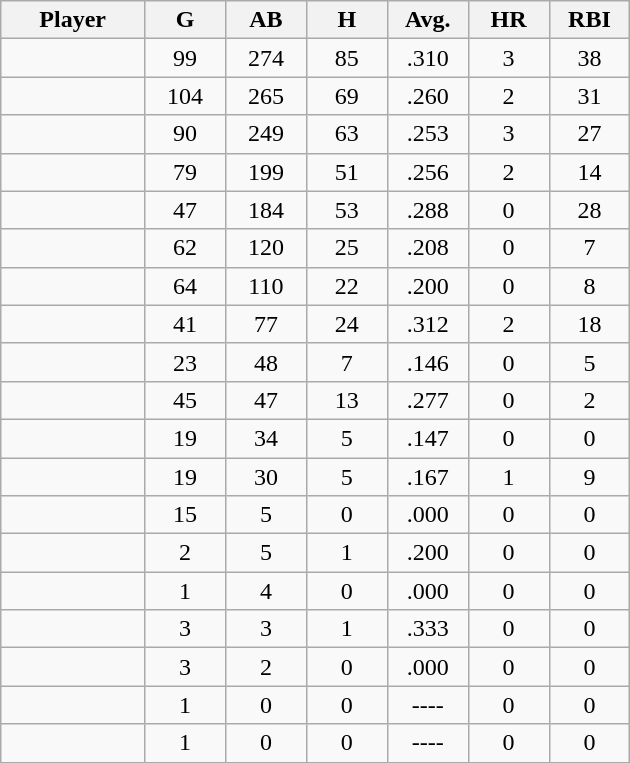<table class="wikitable sortable">
<tr>
<th bgcolor="#DDDDFF" width="16%">Player</th>
<th bgcolor="#DDDDFF" width="9%">G</th>
<th bgcolor="#DDDDFF" width="9%">AB</th>
<th bgcolor="#DDDDFF" width="9%">H</th>
<th bgcolor="#DDDDFF" width="9%">Avg.</th>
<th bgcolor="#DDDDFF" width="9%">HR</th>
<th bgcolor="#DDDDFF" width="9%">RBI</th>
</tr>
<tr align="center">
<td></td>
<td>99</td>
<td>274</td>
<td>85</td>
<td>.310</td>
<td>3</td>
<td>38</td>
</tr>
<tr align="center">
<td></td>
<td>104</td>
<td>265</td>
<td>69</td>
<td>.260</td>
<td>2</td>
<td>31</td>
</tr>
<tr align="center">
<td></td>
<td>90</td>
<td>249</td>
<td>63</td>
<td>.253</td>
<td>3</td>
<td>27</td>
</tr>
<tr align="center">
<td></td>
<td>79</td>
<td>199</td>
<td>51</td>
<td>.256</td>
<td>2</td>
<td>14</td>
</tr>
<tr align="center">
<td></td>
<td>47</td>
<td>184</td>
<td>53</td>
<td>.288</td>
<td>0</td>
<td>28</td>
</tr>
<tr align="center">
<td></td>
<td>62</td>
<td>120</td>
<td>25</td>
<td>.208</td>
<td>0</td>
<td>7</td>
</tr>
<tr align="center">
<td></td>
<td>64</td>
<td>110</td>
<td>22</td>
<td>.200</td>
<td>0</td>
<td>8</td>
</tr>
<tr align="center">
<td></td>
<td>41</td>
<td>77</td>
<td>24</td>
<td>.312</td>
<td>2</td>
<td>18</td>
</tr>
<tr align="center">
<td></td>
<td>23</td>
<td>48</td>
<td>7</td>
<td>.146</td>
<td>0</td>
<td>5</td>
</tr>
<tr align="center">
<td></td>
<td>45</td>
<td>47</td>
<td>13</td>
<td>.277</td>
<td>0</td>
<td>2</td>
</tr>
<tr align="center">
<td></td>
<td>19</td>
<td>34</td>
<td>5</td>
<td>.147</td>
<td>0</td>
<td>0</td>
</tr>
<tr align="center">
<td></td>
<td>19</td>
<td>30</td>
<td>5</td>
<td>.167</td>
<td>1</td>
<td>9</td>
</tr>
<tr align="center">
<td></td>
<td>15</td>
<td>5</td>
<td>0</td>
<td>.000</td>
<td>0</td>
<td>0</td>
</tr>
<tr align="center">
<td></td>
<td>2</td>
<td>5</td>
<td>1</td>
<td>.200</td>
<td>0</td>
<td>0</td>
</tr>
<tr align="center">
<td></td>
<td>1</td>
<td>4</td>
<td>0</td>
<td>.000</td>
<td>0</td>
<td>0</td>
</tr>
<tr align="center">
<td></td>
<td>3</td>
<td>3</td>
<td>1</td>
<td>.333</td>
<td>0</td>
<td>0</td>
</tr>
<tr align="center">
<td></td>
<td>3</td>
<td>2</td>
<td>0</td>
<td>.000</td>
<td>0</td>
<td>0</td>
</tr>
<tr align="center">
<td></td>
<td>1</td>
<td>0</td>
<td>0</td>
<td>----</td>
<td>0</td>
<td>0</td>
</tr>
<tr align="center">
<td></td>
<td>1</td>
<td>0</td>
<td>0</td>
<td>----</td>
<td>0</td>
<td>0</td>
</tr>
</table>
